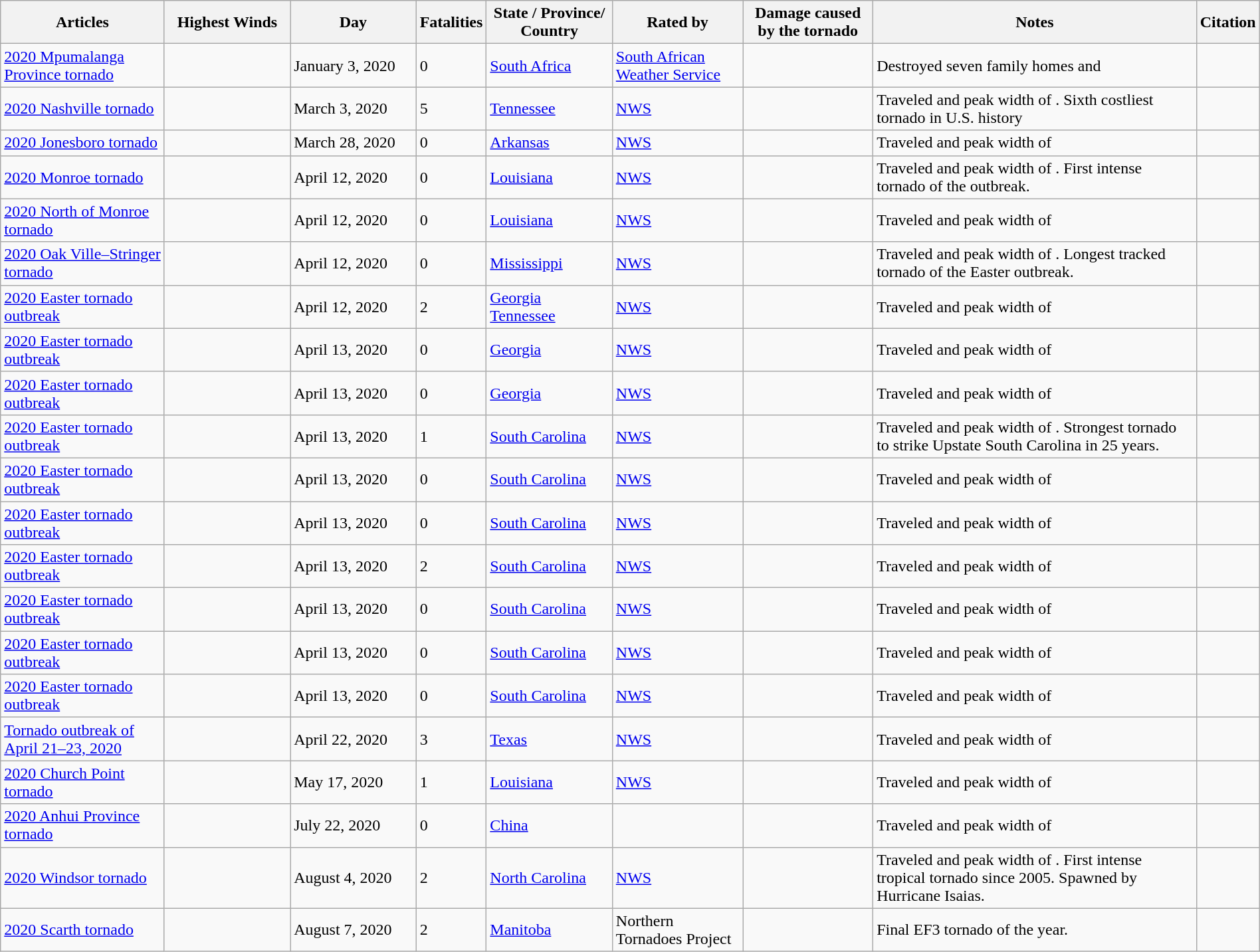<table class="wikitable sortable" style="width:100%;">
<tr>
<th>Articles</th>
<th scope="col" style="width:10%; text-align:center;">Highest Winds</th>
<th scope="col" style="width:10%; text-align:center;">Day</th>
<th scope="col" style="width:5%; text-align:center;">Fatalities</th>
<th scope="col" style="width:10%; text-align:center;">State / Province/ Country</th>
<th>Rated by</th>
<th>Damage caused by the tornado</th>
<th>Notes</th>
<th>Citation</th>
</tr>
<tr>
<td><a href='#'>2020 Mpumalanga Province tornado</a></td>
<td></td>
<td>January 3, 2020</td>
<td>0</td>
<td><a href='#'>South Africa</a></td>
<td><a href='#'>South African Weather Service</a></td>
<td></td>
<td>Destroyed seven family homes and </td>
<td></td>
</tr>
<tr>
<td><a href='#'>2020 Nashville tornado</a></td>
<td></td>
<td>March 3, 2020</td>
<td>5</td>
<td><a href='#'>Tennessee</a></td>
<td><a href='#'>NWS</a></td>
<td><br></td>
<td>Traveled  and peak width of . Sixth costliest tornado in U.S. history</td>
<td></td>
</tr>
<tr>
<td><a href='#'>2020 Jonesboro tornado</a></td>
<td></td>
<td>March 28, 2020</td>
<td>0</td>
<td><a href='#'>Arkansas</a></td>
<td><a href='#'>NWS</a></td>
<td><br></td>
<td>Traveled  and peak width of </td>
<td></td>
</tr>
<tr>
<td><a href='#'>2020 Monroe tornado</a></td>
<td></td>
<td>April 12, 2020</td>
<td>0</td>
<td><a href='#'>Louisiana</a></td>
<td><a href='#'>NWS</a></td>
<td><br></td>
<td>Traveled  and peak width of . First intense tornado of the outbreak.</td>
<td></td>
</tr>
<tr>
<td><a href='#'>2020 North of Monroe tornado</a></td>
<td></td>
<td>April 12, 2020</td>
<td>0</td>
<td><a href='#'>Louisiana</a></td>
<td><a href='#'>NWS</a></td>
<td></td>
<td>Traveled  and peak width of </td>
<td></td>
</tr>
<tr>
<td><a href='#'>2020 Oak Ville–Stringer tornado</a></td>
<td></td>
<td>April 12, 2020</td>
<td>0</td>
<td><a href='#'>Mississippi</a></td>
<td><a href='#'>NWS</a></td>
<td><br></td>
<td>Traveled  and peak width of . Longest tracked tornado of the Easter outbreak.</td>
<td></td>
</tr>
<tr>
<td><a href='#'>2020 Easter tornado outbreak</a></td>
<td></td>
<td>April 12, 2020</td>
<td>2</td>
<td><a href='#'>Georgia</a> <a href='#'>Tennessee</a></td>
<td><a href='#'>NWS</a></td>
<td></td>
<td>Traveled  and peak width of </td>
<td></td>
</tr>
<tr>
<td><a href='#'>2020 Easter tornado outbreak</a></td>
<td></td>
<td>April 13, 2020</td>
<td>0</td>
<td><a href='#'>Georgia</a></td>
<td><a href='#'>NWS</a></td>
<td></td>
<td>Traveled  and peak width of </td>
<td></td>
</tr>
<tr>
<td><a href='#'>2020 Easter tornado outbreak</a></td>
<td></td>
<td>April 13, 2020</td>
<td>0</td>
<td><a href='#'>Georgia</a></td>
<td><a href='#'>NWS</a></td>
<td></td>
<td>Traveled  and peak width of </td>
<td></td>
</tr>
<tr>
<td><a href='#'>2020 Easter tornado outbreak</a></td>
<td></td>
<td>April 13, 2020</td>
<td>1</td>
<td><a href='#'>South Carolina</a></td>
<td><a href='#'>NWS</a></td>
<td></td>
<td>Traveled  and peak width of . Strongest tornado to strike Upstate South Carolina in 25 years.</td>
<td></td>
</tr>
<tr>
<td><a href='#'>2020 Easter tornado outbreak</a></td>
<td></td>
<td>April 13, 2020</td>
<td>0</td>
<td><a href='#'>South Carolina</a></td>
<td><a href='#'>NWS</a></td>
<td></td>
<td>Traveled  and peak width of </td>
<td></td>
</tr>
<tr>
<td><a href='#'>2020 Easter tornado outbreak</a></td>
<td></td>
<td>April 13, 2020</td>
<td>0</td>
<td><a href='#'>South Carolina</a></td>
<td><a href='#'>NWS</a></td>
<td></td>
<td>Traveled  and peak width of </td>
<td></td>
</tr>
<tr>
<td><a href='#'>2020 Easter tornado outbreak</a></td>
<td></td>
<td>April 13, 2020</td>
<td>2</td>
<td><a href='#'>South Carolina</a></td>
<td><a href='#'>NWS</a></td>
<td></td>
<td>Traveled  and peak width of </td>
<td></td>
</tr>
<tr>
<td><a href='#'>2020 Easter tornado outbreak</a></td>
<td></td>
<td>April 13, 2020</td>
<td>0</td>
<td><a href='#'>South Carolina</a></td>
<td><a href='#'>NWS</a></td>
<td></td>
<td>Traveled  and peak width of </td>
<td></td>
</tr>
<tr>
<td><a href='#'>2020 Easter tornado outbreak</a></td>
<td></td>
<td>April 13, 2020</td>
<td>0</td>
<td><a href='#'>South Carolina</a></td>
<td><a href='#'>NWS</a></td>
<td></td>
<td>Traveled  and peak width of </td>
<td></td>
</tr>
<tr>
<td><a href='#'>2020 Easter tornado outbreak</a></td>
<td></td>
<td>April 13, 2020</td>
<td>0</td>
<td><a href='#'>South Carolina</a></td>
<td><a href='#'>NWS</a></td>
<td></td>
<td>Traveled  and peak width of </td>
<td></td>
</tr>
<tr>
<td><a href='#'>Tornado outbreak of April 21–23, 2020</a></td>
<td></td>
<td>April 22, 2020</td>
<td>3</td>
<td><a href='#'>Texas</a></td>
<td><a href='#'>NWS</a></td>
<td></td>
<td>Traveled  and peak width of </td>
<td></td>
</tr>
<tr>
<td><a href='#'>2020 Church Point tornado</a></td>
<td></td>
<td>May 17, 2020</td>
<td>1</td>
<td><a href='#'>Louisiana</a></td>
<td><a href='#'>NWS</a></td>
<td></td>
<td>Traveled  and peak width of </td>
<td></td>
</tr>
<tr>
<td><a href='#'>2020 Anhui Province tornado</a></td>
<td></td>
<td>July 22, 2020</td>
<td>0</td>
<td><a href='#'>China</a></td>
<td></td>
<td></td>
<td>Traveled  and peak width of </td>
<td></td>
</tr>
<tr>
<td><a href='#'>2020 Windsor tornado</a></td>
<td></td>
<td>August 4, 2020</td>
<td>2</td>
<td><a href='#'>North Carolina</a></td>
<td><a href='#'>NWS</a></td>
<td></td>
<td>Traveled  and peak width of . First intense tropical tornado since 2005. Spawned by Hurricane Isaias.</td>
<td></td>
</tr>
<tr>
<td><a href='#'>2020 Scarth tornado</a></td>
<td></td>
<td>August 7, 2020</td>
<td>2</td>
<td><a href='#'>Manitoba</a></td>
<td>Northern Tornadoes Project</td>
<td></td>
<td>Final EF3 tornado of the year.</td>
<td></td>
</tr>
</table>
